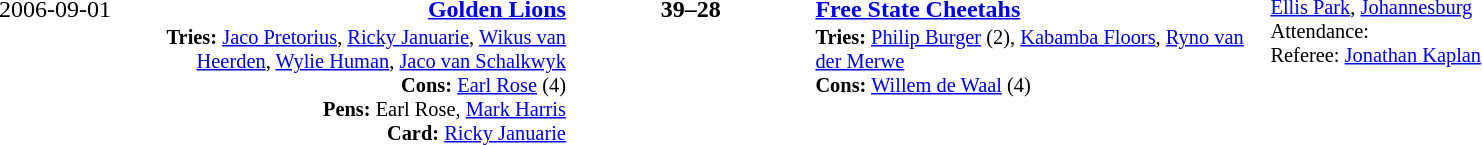<table style="width: 100%; background: ;" cellspacing="0">
<tr>
<td align=right valign=top rowspan=3 width=15%>2006-09-01</td>
</tr>
<tr>
<td width=24% align=right><strong><a href='#'>Golden Lions</a></strong></td>
<td align=center width=13%><strong>39–28</strong></td>
<td width=24%><strong><a href='#'>Free State Cheetahs</a></strong></td>
<td style=font-size:85% rowspan=3 valign=top><a href='#'>Ellis Park</a>, <a href='#'>Johannesburg</a><br>Attendance: <br>Referee: <a href='#'>Jonathan Kaplan</a></td>
</tr>
<tr style=font-size:85%>
<td align=right valign=top><strong>Tries:</strong> <a href='#'>Jaco Pretorius</a>, <a href='#'>Ricky Januarie</a>, <a href='#'>Wikus van Heerden</a>, <a href='#'>Wylie Human</a>, <a href='#'>Jaco van Schalkwyk</a><br><strong>Cons:</strong> <a href='#'>Earl Rose</a> (4)<br><strong>Pens:</strong> Earl Rose, <a href='#'>Mark Harris</a><br><strong>Card:</strong> <a href='#'>Ricky Januarie</a> </td>
<td></td>
<td valign=top><strong>Tries:</strong> <a href='#'>Philip Burger</a> (2), <a href='#'>Kabamba Floors</a>, <a href='#'>Ryno van der Merwe</a><br><strong>Cons:</strong> <a href='#'>Willem de Waal</a> (4)</td>
</tr>
</table>
